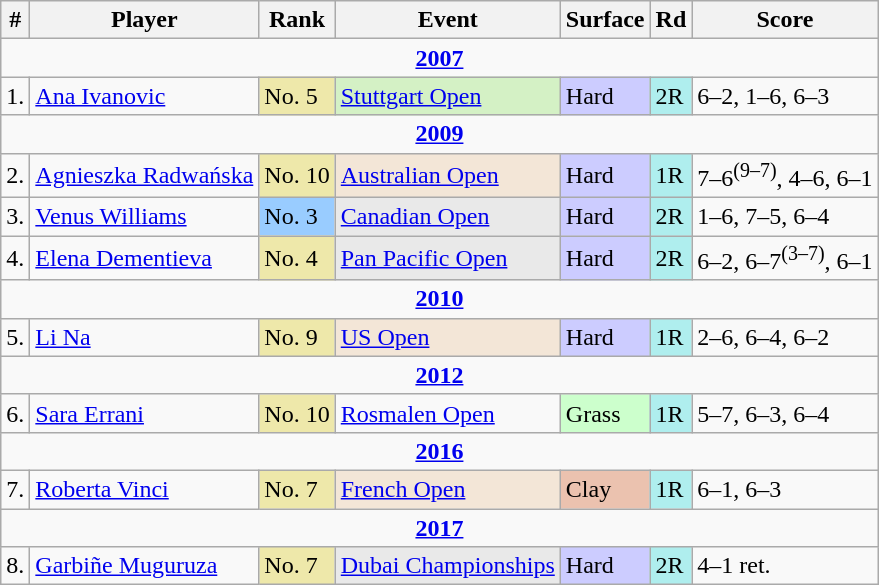<table class="wikitable sortable">
<tr>
<th>#</th>
<th>Player</th>
<th>Rank</th>
<th>Event</th>
<th>Surface</th>
<th>Rd</th>
<th class="unsortable">Score</th>
</tr>
<tr>
<td colspan="7" style="text-align:center"><strong><a href='#'>2007</a></strong></td>
</tr>
<tr>
<td>1.</td>
<td> <a href='#'>Ana Ivanovic</a></td>
<td bgcolor=EEE8AA>No. 5</td>
<td bgcolor=d4f1c5><a href='#'>Stuttgart Open</a></td>
<td bgcolor=CCCCFF>Hard</td>
<td bgcolor=afeeee>2R</td>
<td>6–2, 1–6, 6–3</td>
</tr>
<tr>
<td colspan="7" style="text-align:center"><strong><a href='#'>2009</a></strong></td>
</tr>
<tr>
<td>2.</td>
<td> <a href='#'>Agnieszka Radwańska</a></td>
<td bgcolor=EEE8AA>No. 10</td>
<td bgcolor=f3e6d7><a href='#'>Australian Open</a></td>
<td bgcolor=CCCCFF>Hard</td>
<td bgcolor=afeeee>1R</td>
<td>7–6<sup>(9–7)</sup>, 4–6, 6–1</td>
</tr>
<tr>
<td>3.</td>
<td> <a href='#'>Venus Williams</a></td>
<td bgcolor=99ccff>No. 3</td>
<td bgcolor=e9e9e9><a href='#'>Canadian Open</a></td>
<td bgcolor=CCCCFF>Hard</td>
<td bgcolor=afeeee>2R</td>
<td>1–6, 7–5, 6–4</td>
</tr>
<tr>
<td>4.</td>
<td> <a href='#'>Elena Dementieva</a></td>
<td bgcolor=EEE8AA>No. 4</td>
<td bgcolor=e9e9e9><a href='#'>Pan Pacific Open</a></td>
<td bgcolor=CCCCFF>Hard</td>
<td bgcolor=afeeee>2R</td>
<td>6–2, 6–7<sup>(3–7)</sup>, 6–1</td>
</tr>
<tr>
<td colspan="7" style="text-align:center"><strong><a href='#'>2010</a></strong></td>
</tr>
<tr>
<td>5.</td>
<td> <a href='#'>Li Na</a></td>
<td bgcolor=EEE8AA>No. 9</td>
<td bgcolor=#f3e6d7><a href='#'>US Open</a></td>
<td bgcolor=CCCCFF>Hard</td>
<td bgcolor=afeeee>1R</td>
<td>2–6, 6–4, 6–2</td>
</tr>
<tr>
<td colspan="7" style="text-align:center"><strong><a href='#'>2012</a></strong></td>
</tr>
<tr>
<td>6.</td>
<td> <a href='#'>Sara Errani</a></td>
<td bgcolor=EEE8AA>No. 10</td>
<td><a href='#'>Rosmalen Open</a></td>
<td bgcolor=ccffcc>Grass</td>
<td bgcolor=afeeee>1R</td>
<td>5–7, 6–3, 6–4</td>
</tr>
<tr>
<td colspan="7" style="text-align:center"><strong><a href='#'>2016</a></strong></td>
</tr>
<tr>
<td>7.</td>
<td> <a href='#'>Roberta Vinci</a></td>
<td bgcolor=eee8aa>No. 7</td>
<td bgcolor=f3e6d7><a href='#'>French Open</a></td>
<td bgcolor=EBC2AF>Clay</td>
<td bgcolor=afeeee>1R</td>
<td>6–1, 6–3</td>
</tr>
<tr>
<td colspan="7" style="text-align:center"><strong><a href='#'>2017</a></strong></td>
</tr>
<tr>
<td>8.</td>
<td> <a href='#'>Garbiñe Muguruza</a></td>
<td bgcolor=EEE8AA>No. 7</td>
<td bgcolor=e9e9e9><a href='#'>Dubai Championships</a></td>
<td bgcolor=CCCCFF>Hard</td>
<td bgcolor=afeeee>2R</td>
<td>4–1 ret.</td>
</tr>
</table>
